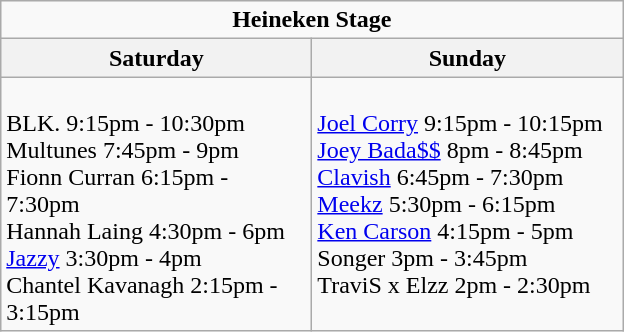<table class="wikitable">
<tr>
<td colspan="3" style="text-align:center;"><strong>Heineken Stage</strong></td>
</tr>
<tr>
<th>Saturday</th>
<th>Sunday</th>
</tr>
<tr>
<td style="text-align:left; vertical-align:top; width:200px;"><br>BLK. 9:15pm - 10:30pm
<br>Multunes 7:45pm - 9pm
<br>Fionn Curran 6:15pm - 7:30pm
<br>Hannah Laing 4:30pm - 6pm
<br><a href='#'>Jazzy</a> 3:30pm - 4pm
<br>Chantel Kavanagh 2:15pm - 3:15pm</td>
<td style="text-align:left; vertical-align:top; width:200px;"><br><a href='#'>Joel Corry</a> 9:15pm - 10:15pm
<br><a href='#'>Joey Bada$$</a> 8pm - 8:45pm
<br><a href='#'>Clavish</a> 6:45pm - 7:30pm
<br><a href='#'>Meekz</a> 5:30pm - 6:15pm
<br><a href='#'>Ken Carson</a> 4:15pm - 5pm
<br>Songer 3pm - 3:45pm
<br>TraviS x Elzz 2pm - 2:30pm</td>
</tr>
</table>
